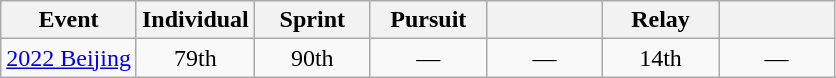<table class="wikitable" style="text-align: center;">
<tr ">
<th>Event</th>
<th style="width:70px;">Individual</th>
<th style="width:70px;">Sprint</th>
<th style="width:70px;">Pursuit</th>
<th style="width:70px;"></th>
<th style="width:70px;">Relay</th>
<th style="width:70px;"></th>
</tr>
<tr>
<td align="left"> <a href='#'>2022 Beijing</a></td>
<td>79th</td>
<td>90th</td>
<td>—</td>
<td>—</td>
<td>14th</td>
<td>—</td>
</tr>
</table>
